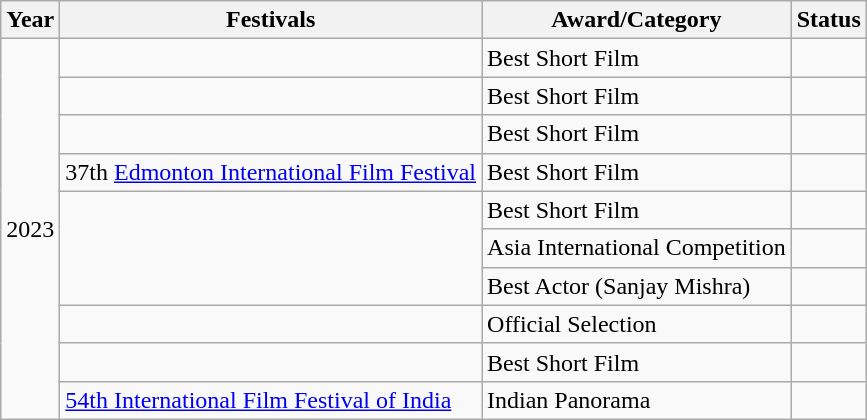<table class="wikitable">
<tr>
<th>Year</th>
<th>Festivals</th>
<th>Award/Category</th>
<th>Status</th>
</tr>
<tr>
<td rowspan="10">2023</td>
<td></td>
<td>Best Short Film</td>
<td></td>
</tr>
<tr>
<td></td>
<td>Best Short Film</td>
<td></td>
</tr>
<tr>
<td></td>
<td>Best Short Film</td>
<td></td>
</tr>
<tr>
<td>37th <a href='#'>Edmonton International Film Festival</a></td>
<td>Best Short Film</td>
<td></td>
</tr>
<tr>
<td rowspan="3"></td>
<td>Best Short Film</td>
<td></td>
</tr>
<tr>
<td>Asia International Competition</td>
<td></td>
</tr>
<tr>
<td>Best Actor (Sanjay Mishra)</td>
<td></td>
</tr>
<tr>
<td></td>
<td>Official Selection</td>
<td></td>
</tr>
<tr>
<td></td>
<td>Best Short Film</td>
<td></td>
</tr>
<tr>
<td><a href='#'>54th International Film Festival of India</a></td>
<td>Indian Panorama</td>
<td></td>
</tr>
</table>
